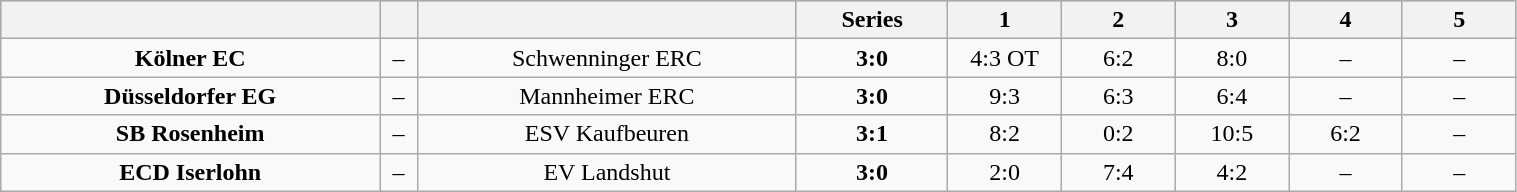<table class="wikitable" width="80%">
<tr style="background-color:#c0c0c0;">
<th style="width:25%;"></th>
<th style="width:2.5%;"></th>
<th style="width:25%;"></th>
<th style="width:10%;">Series</th>
<th style="width:7.5%;">1</th>
<th style="width:7.5%;">2</th>
<th style="width:7.5%;">3</th>
<th style="width:7.5%;">4</th>
<th style="width:7.5%;">5</th>
</tr>
<tr align="center">
<td><strong>Kölner EC</strong></td>
<td>–</td>
<td>Schwenninger ERC</td>
<td><strong>3:0</strong></td>
<td>4:3 OT</td>
<td>6:2</td>
<td>8:0</td>
<td>–</td>
<td>–</td>
</tr>
<tr align="center">
<td><strong>Düsseldorfer EG</strong></td>
<td>–</td>
<td>Mannheimer ERC</td>
<td><strong>3:0</strong></td>
<td>9:3</td>
<td>6:3</td>
<td>6:4</td>
<td>–</td>
<td>–</td>
</tr>
<tr align="center">
<td><strong>SB Rosenheim</strong></td>
<td>–</td>
<td>ESV Kaufbeuren</td>
<td><strong>3:1</strong></td>
<td>8:2</td>
<td>0:2</td>
<td>10:5</td>
<td>6:2</td>
<td>–</td>
</tr>
<tr align="center">
<td><strong>ECD Iserlohn</strong></td>
<td>–</td>
<td>EV Landshut</td>
<td><strong>3:0</strong></td>
<td>2:0</td>
<td>7:4</td>
<td>4:2</td>
<td>–</td>
<td>–</td>
</tr>
</table>
